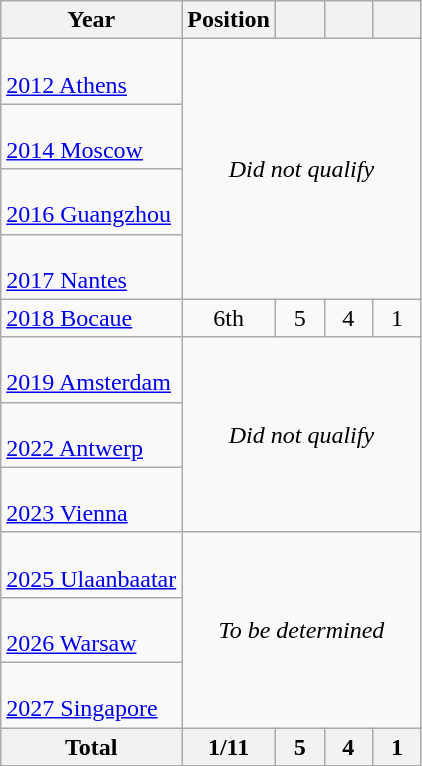<table class="wikitable" style="text-align: center;">
<tr>
<th>Year</th>
<th>Position</th>
<th width=25px></th>
<th width=25px></th>
<th width=25px></th>
</tr>
<tr>
<td style="text-align: left;"><br> <a href='#'>2012 Athens</a></td>
<td colspan="4" rowspan="4"><em>Did not qualify</em></td>
</tr>
<tr>
<td style="text-align: left;"><br> <a href='#'>2014 Moscow</a></td>
</tr>
<tr>
<td style="text-align: left;"><br> <a href='#'>2016 Guangzhou</a></td>
</tr>
<tr>
<td style="text-align: left;"><br> <a href='#'>2017 Nantes</a></td>
</tr>
<tr>
<td style="text-align: left;"> <a href='#'>2018 Bocaue</a></td>
<td>6th</td>
<td>5</td>
<td>4</td>
<td>1</td>
</tr>
<tr>
<td style="text-align: left;"><br> <a href='#'>2019 Amsterdam</a></td>
<td colspan="4" rowspan="3"><em>Did not qualify</em></td>
</tr>
<tr>
<td style="text-align: left;"><br> <a href='#'>2022 Antwerp</a></td>
</tr>
<tr>
<td style="text-align: left;"><br> <a href='#'>2023 Vienna</a></td>
</tr>
<tr>
<td style="text-align: left;"><br> <a href='#'>2025 Ulaanbaatar</a></td>
<td colspan="4" rowspan="3"><em>To be determined</em></td>
</tr>
<tr>
<td style="text-align: left;"><br> <a href='#'>2026 Warsaw</a></td>
</tr>
<tr>
<td style="text-align: left;"><br> <a href='#'>2027 Singapore</a></td>
</tr>
<tr>
<th>Total</th>
<th>1/11</th>
<th>5</th>
<th>4</th>
<th>1</th>
</tr>
</table>
